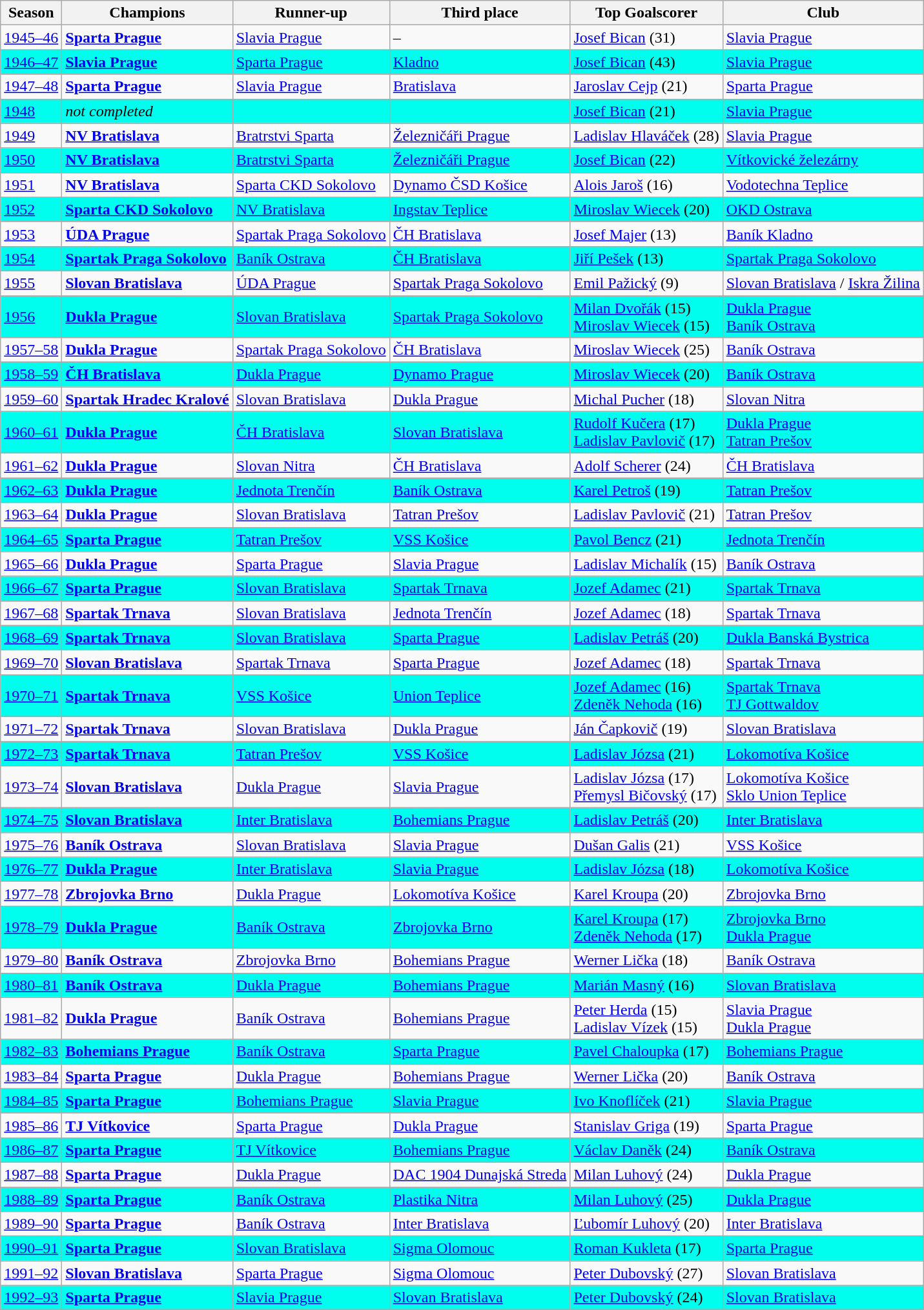<table class="wikitable">
<tr>
<th>Season</th>
<th>Champions</th>
<th>Runner-up</th>
<th>Third place</th>
<th>Top Goalscorer</th>
<th>Club</th>
</tr>
<tr ---->
<td><a href='#'>1945–46</a></td>
<td><strong><a href='#'>Sparta Prague</a></strong></td>
<td><a href='#'>Slavia Prague</a></td>
<td>–</td>
<td><a href='#'>Josef Bican</a> (31)</td>
<td><a href='#'>Slavia Prague</a></td>
</tr>
<tr bgcolor=“#efefef”>
<td><a href='#'>1946–47</a></td>
<td><strong><a href='#'>Slavia Prague</a></strong></td>
<td><a href='#'>Sparta Prague</a></td>
<td><a href='#'>Kladno</a></td>
<td><a href='#'>Josef Bican</a> (43)</td>
<td><a href='#'>Slavia Prague</a></td>
</tr>
<tr ---->
<td><a href='#'>1947–48</a></td>
<td><strong><a href='#'>Sparta Prague</a></strong></td>
<td><a href='#'>Slavia Prague</a></td>
<td><a href='#'>Bratislava</a></td>
<td><a href='#'>Jaroslav Cejp</a> (21)</td>
<td><a href='#'>Sparta Prague</a></td>
</tr>
<tr bgcolor=“#efefef”>
<td><a href='#'>1948</a></td>
<td><em>not completed</em></td>
<td></td>
<td></td>
<td><a href='#'>Josef Bican</a> (21)</td>
<td><a href='#'>Slavia Prague</a></td>
</tr>
<tr ---->
<td><a href='#'>1949</a></td>
<td><strong><a href='#'>NV Bratislava</a></strong></td>
<td><a href='#'>Bratrstvi Sparta</a></td>
<td><a href='#'>Železničáři Prague</a></td>
<td><a href='#'>Ladislav Hlaváček</a> (28)</td>
<td><a href='#'>Slavia Prague</a></td>
</tr>
<tr bgcolor=“#efefef”>
<td><a href='#'>1950</a></td>
<td><strong><a href='#'>NV Bratislava</a></strong></td>
<td><a href='#'>Bratrstvi Sparta</a></td>
<td><a href='#'>Železničáři Prague</a></td>
<td><a href='#'>Josef Bican</a> (22)</td>
<td><a href='#'>Vítkovické železárny</a></td>
</tr>
<tr ---->
<td><a href='#'>1951</a></td>
<td><strong><a href='#'>NV Bratislava</a></strong></td>
<td><a href='#'>Sparta CKD Sokolovo</a></td>
<td><a href='#'>Dynamo ČSD Košice</a></td>
<td><a href='#'>Alois Jaroš</a> (16)</td>
<td><a href='#'>Vodotechna Teplice</a></td>
</tr>
<tr bgcolor=“#efefef”>
<td><a href='#'>1952</a></td>
<td><strong><a href='#'>Sparta CKD Sokolovo</a></strong></td>
<td><a href='#'>NV Bratislava</a></td>
<td><a href='#'>Ingstav Teplice</a></td>
<td><a href='#'>Miroslav Wiecek</a> (20)</td>
<td><a href='#'>OKD Ostrava</a></td>
</tr>
<tr ---->
<td><a href='#'>1953</a></td>
<td><strong><a href='#'>ÚDA Prague</a></strong></td>
<td><a href='#'>Spartak Praga Sokolovo</a></td>
<td><a href='#'>ČH Bratislava</a></td>
<td><a href='#'>Josef Majer</a> (13)</td>
<td><a href='#'>Baník Kladno</a></td>
</tr>
<tr bgcolor=“#efefef”>
<td><a href='#'>1954</a></td>
<td><strong><a href='#'>Spartak Praga Sokolovo</a></strong></td>
<td><a href='#'>Baník Ostrava</a></td>
<td><a href='#'>ČH Bratislava</a></td>
<td><a href='#'>Jiří Pešek</a> (13)</td>
<td><a href='#'>Spartak Praga Sokolovo</a></td>
</tr>
<tr ---->
<td><a href='#'>1955</a></td>
<td><strong><a href='#'>Slovan Bratislava</a></strong></td>
<td><a href='#'>ÚDA Prague</a></td>
<td><a href='#'>Spartak Praga Sokolovo</a></td>
<td><a href='#'>Emil Pažický</a> (9)</td>
<td><a href='#'>Slovan Bratislava</a> / <a href='#'>Iskra Žilina</a></td>
</tr>
<tr bgcolor=“#efefef”>
<td><a href='#'>1956</a></td>
<td><strong><a href='#'>Dukla Prague</a></strong></td>
<td><a href='#'>Slovan Bratislava</a></td>
<td><a href='#'>Spartak Praga Sokolovo</a></td>
<td><a href='#'>Milan Dvořák</a> (15)<br><a href='#'>Miroslav Wiecek</a> (15)</td>
<td><a href='#'>Dukla Prague</a><br><a href='#'>Baník Ostrava</a></td>
</tr>
<tr ---->
<td><a href='#'>1957–58</a></td>
<td><strong><a href='#'>Dukla Prague</a></strong></td>
<td><a href='#'>Spartak Praga Sokolovo</a></td>
<td><a href='#'>ČH Bratislava</a></td>
<td><a href='#'>Miroslav Wiecek</a> (25)</td>
<td><a href='#'>Baník Ostrava</a></td>
</tr>
<tr bgcolor=“#efefef”>
<td><a href='#'>1958–59</a></td>
<td><strong><a href='#'>ČH Bratislava</a></strong></td>
<td><a href='#'>Dukla Prague</a></td>
<td><a href='#'>Dynamo Prague</a></td>
<td><a href='#'>Miroslav Wiecek</a> (20)</td>
<td><a href='#'>Baník Ostrava</a></td>
</tr>
<tr ---->
<td><a href='#'>1959–60</a></td>
<td><strong><a href='#'>Spartak Hradec Kralové</a></strong></td>
<td><a href='#'>Slovan Bratislava</a></td>
<td><a href='#'>Dukla Prague</a></td>
<td><a href='#'>Michal Pucher</a> (18)</td>
<td><a href='#'>Slovan Nitra</a></td>
</tr>
<tr bgcolor=“#efefef”>
<td><a href='#'>1960–61</a></td>
<td><strong><a href='#'>Dukla Prague</a></strong></td>
<td><a href='#'>ČH Bratislava</a></td>
<td><a href='#'>Slovan Bratislava</a></td>
<td><a href='#'>Rudolf Kučera</a> (17)<br><a href='#'>Ladislav Pavlovič</a> (17)</td>
<td><a href='#'>Dukla Prague</a><br><a href='#'>Tatran Prešov</a></td>
</tr>
<tr ---->
<td><a href='#'>1961–62</a></td>
<td><strong><a href='#'>Dukla Prague</a></strong></td>
<td><a href='#'>Slovan Nitra</a></td>
<td><a href='#'>ČH Bratislava</a></td>
<td><a href='#'>Adolf Scherer</a> (24)</td>
<td><a href='#'>ČH Bratislava</a></td>
</tr>
<tr bgcolor=“#efefef”>
<td><a href='#'>1962–63</a></td>
<td><strong><a href='#'>Dukla Prague</a></strong></td>
<td><a href='#'>Jednota Trenčín</a></td>
<td><a href='#'>Baník Ostrava</a></td>
<td><a href='#'>Karel Petroš</a> (19)</td>
<td><a href='#'>Tatran Prešov</a></td>
</tr>
<tr ---->
<td><a href='#'>1963–64</a></td>
<td><strong><a href='#'>Dukla Prague</a></strong></td>
<td><a href='#'>Slovan Bratislava</a></td>
<td><a href='#'>Tatran Prešov</a></td>
<td><a href='#'>Ladislav Pavlovič</a> (21)</td>
<td><a href='#'>Tatran Prešov</a></td>
</tr>
<tr bgcolor=“#efefef”>
<td><a href='#'>1964–65</a></td>
<td><strong><a href='#'>Sparta Prague</a></strong></td>
<td><a href='#'>Tatran Prešov</a></td>
<td><a href='#'>VSS Košice</a></td>
<td><a href='#'>Pavol Bencz</a> (21)</td>
<td><a href='#'>Jednota Trenčín</a></td>
</tr>
<tr ---->
<td><a href='#'>1965–66</a></td>
<td><strong><a href='#'>Dukla Prague</a></strong></td>
<td><a href='#'>Sparta Prague</a></td>
<td><a href='#'>Slavia Prague</a></td>
<td><a href='#'>Ladislav Michalík</a> (15)</td>
<td><a href='#'>Baník Ostrava</a></td>
</tr>
<tr bgcolor=“#efefef”>
<td><a href='#'>1966–67</a></td>
<td><strong><a href='#'>Sparta Prague</a></strong></td>
<td><a href='#'>Slovan Bratislava</a></td>
<td><a href='#'>Spartak Trnava</a></td>
<td><a href='#'>Jozef Adamec</a> (21)</td>
<td><a href='#'>Spartak Trnava</a></td>
</tr>
<tr ---->
<td><a href='#'>1967–68</a></td>
<td><strong><a href='#'>Spartak Trnava</a></strong></td>
<td><a href='#'>Slovan Bratislava</a></td>
<td><a href='#'>Jednota Trenčín</a></td>
<td><a href='#'>Jozef Adamec</a> (18)</td>
<td><a href='#'>Spartak Trnava</a></td>
</tr>
<tr bgcolor=“#efefef”>
<td><a href='#'>1968–69</a></td>
<td><strong><a href='#'>Spartak Trnava</a></strong></td>
<td><a href='#'>Slovan Bratislava</a></td>
<td><a href='#'>Sparta Prague</a></td>
<td><a href='#'>Ladislav Petráš</a> (20)</td>
<td><a href='#'>Dukla Banská Bystrica</a></td>
</tr>
<tr ---->
<td><a href='#'>1969–70</a></td>
<td><strong><a href='#'>Slovan Bratislava</a></strong></td>
<td><a href='#'>Spartak Trnava</a></td>
<td><a href='#'>Sparta Prague</a></td>
<td><a href='#'>Jozef Adamec</a> (18)</td>
<td><a href='#'>Spartak Trnava</a></td>
</tr>
<tr bgcolor=“#efefef”>
<td><a href='#'>1970–71</a></td>
<td><strong><a href='#'>Spartak Trnava</a></strong></td>
<td><a href='#'>VSS Košice</a></td>
<td><a href='#'>Union Teplice</a></td>
<td><a href='#'>Jozef Adamec</a> (16)<br><a href='#'>Zdeněk Nehoda</a> (16)</td>
<td><a href='#'>Spartak Trnava</a><br><a href='#'>TJ Gottwaldov</a></td>
</tr>
<tr ---->
<td><a href='#'>1971–72</a></td>
<td><strong><a href='#'>Spartak Trnava</a></strong></td>
<td><a href='#'>Slovan Bratislava</a></td>
<td><a href='#'>Dukla Prague</a></td>
<td><a href='#'>Ján Čapkovič</a> (19)</td>
<td><a href='#'>Slovan Bratislava</a></td>
</tr>
<tr bgcolor=“#efefef”>
<td><a href='#'>1972–73</a></td>
<td><strong><a href='#'>Spartak Trnava</a></strong></td>
<td><a href='#'>Tatran Prešov</a></td>
<td><a href='#'>VSS Košice</a></td>
<td><a href='#'>Ladislav Józsa</a> (21)</td>
<td><a href='#'>Lokomotíva Košice</a></td>
</tr>
<tr ---->
<td><a href='#'>1973–74</a></td>
<td><strong><a href='#'>Slovan Bratislava</a></strong></td>
<td><a href='#'>Dukla Prague</a></td>
<td><a href='#'>Slavia Prague</a></td>
<td><a href='#'>Ladislav Józsa</a> (17)<br><a href='#'>Přemysl Bičovský</a> (17)</td>
<td><a href='#'>Lokomotíva Košice</a><br><a href='#'>Sklo Union Teplice</a></td>
</tr>
<tr bgcolor=“#efefef”>
<td><a href='#'>1974–75</a></td>
<td><strong><a href='#'>Slovan Bratislava</a></strong></td>
<td><a href='#'>Inter Bratislava</a></td>
<td><a href='#'>Bohemians Prague</a></td>
<td><a href='#'>Ladislav Petráš</a> (20)</td>
<td><a href='#'>Inter Bratislava</a></td>
</tr>
<tr ---->
<td><a href='#'>1975–76</a></td>
<td><strong><a href='#'>Baník Ostrava</a></strong></td>
<td><a href='#'>Slovan Bratislava</a></td>
<td><a href='#'>Slavia Prague</a></td>
<td><a href='#'>Dušan Galis</a> (21)</td>
<td><a href='#'>VSS Košice</a></td>
</tr>
<tr bgcolor=“#efefef”>
<td><a href='#'>1976–77</a></td>
<td><strong><a href='#'>Dukla Prague</a></strong></td>
<td><a href='#'>Inter Bratislava</a></td>
<td><a href='#'>Slavia Prague</a></td>
<td><a href='#'>Ladislav Józsa</a> (18)</td>
<td><a href='#'>Lokomotíva Košice</a></td>
</tr>
<tr ---->
<td><a href='#'>1977–78</a></td>
<td><strong><a href='#'>Zbrojovka Brno</a></strong></td>
<td><a href='#'>Dukla Prague</a></td>
<td><a href='#'>Lokomotíva Košice</a></td>
<td><a href='#'>Karel Kroupa</a> (20)</td>
<td><a href='#'>Zbrojovka Brno</a></td>
</tr>
<tr bgcolor=“#efefef”>
<td><a href='#'>1978–79</a></td>
<td><strong><a href='#'>Dukla Prague</a></strong></td>
<td><a href='#'>Baník Ostrava</a></td>
<td><a href='#'>Zbrojovka Brno</a></td>
<td><a href='#'>Karel Kroupa</a> (17)<br><a href='#'>Zdeněk Nehoda</a> (17)</td>
<td><a href='#'>Zbrojovka Brno</a><br><a href='#'>Dukla Prague</a></td>
</tr>
<tr ---->
<td><a href='#'>1979–80</a></td>
<td><strong><a href='#'>Baník Ostrava</a></strong></td>
<td><a href='#'>Zbrojovka Brno</a></td>
<td><a href='#'>Bohemians Prague</a></td>
<td><a href='#'>Werner Lička</a> (18)</td>
<td><a href='#'>Baník Ostrava</a></td>
</tr>
<tr bgcolor=“#efefef”>
<td><a href='#'>1980–81</a></td>
<td><strong><a href='#'>Baník Ostrava</a></strong></td>
<td><a href='#'>Dukla Prague</a></td>
<td><a href='#'>Bohemians Prague</a></td>
<td><a href='#'>Marián Masný</a> (16)</td>
<td><a href='#'>Slovan Bratislava</a></td>
</tr>
<tr ---->
<td><a href='#'>1981–82</a></td>
<td><strong><a href='#'>Dukla Prague</a></strong></td>
<td><a href='#'>Baník Ostrava</a></td>
<td><a href='#'>Bohemians Prague</a></td>
<td><a href='#'>Peter Herda</a> (15)<br><a href='#'>Ladislav Vízek</a> (15)</td>
<td><a href='#'>Slavia Prague</a><br><a href='#'>Dukla Prague</a></td>
</tr>
<tr bgcolor=“#efefef”>
<td><a href='#'>1982–83</a></td>
<td><strong><a href='#'>Bohemians Prague</a></strong></td>
<td><a href='#'>Baník Ostrava</a></td>
<td><a href='#'>Sparta Prague</a></td>
<td><a href='#'>Pavel Chaloupka</a> (17)</td>
<td><a href='#'>Bohemians Prague</a></td>
</tr>
<tr ---->
<td><a href='#'>1983–84</a></td>
<td><strong><a href='#'>Sparta Prague</a></strong></td>
<td><a href='#'>Dukla Prague</a></td>
<td><a href='#'>Bohemians Prague</a></td>
<td><a href='#'>Werner Lička</a> (20)</td>
<td><a href='#'>Baník Ostrava</a></td>
</tr>
<tr bgcolor=“#efefef”>
<td><a href='#'>1984–85</a></td>
<td><strong><a href='#'>Sparta Prague</a></strong></td>
<td><a href='#'>Bohemians Prague</a></td>
<td><a href='#'>Slavia Prague</a></td>
<td><a href='#'>Ivo Knoflíček</a> (21)</td>
<td><a href='#'>Slavia Prague</a></td>
</tr>
<tr ---->
<td><a href='#'>1985–86</a></td>
<td><strong><a href='#'>TJ Vítkovice</a></strong></td>
<td><a href='#'>Sparta Prague</a></td>
<td><a href='#'>Dukla Prague</a></td>
<td><a href='#'>Stanislav Griga</a> (19)</td>
<td><a href='#'>Sparta Prague</a></td>
</tr>
<tr bgcolor=“#efefef”>
<td><a href='#'>1986–87</a></td>
<td><strong><a href='#'>Sparta Prague</a></strong></td>
<td><a href='#'>TJ Vítkovice</a></td>
<td><a href='#'>Bohemians Prague</a></td>
<td><a href='#'>Václav Daněk</a> (24)</td>
<td><a href='#'>Baník Ostrava</a></td>
</tr>
<tr ---->
<td><a href='#'>1987–88</a></td>
<td><strong><a href='#'>Sparta Prague</a></strong></td>
<td><a href='#'>Dukla Prague</a></td>
<td><a href='#'>DAC 1904 Dunajská Streda</a></td>
<td><a href='#'>Milan Luhový</a> (24)</td>
<td><a href='#'>Dukla Prague</a></td>
</tr>
<tr bgcolor=“#efefef”>
<td><a href='#'>1988–89</a></td>
<td><strong><a href='#'>Sparta Prague</a></strong></td>
<td><a href='#'>Baník Ostrava</a></td>
<td><a href='#'>Plastika Nitra</a></td>
<td><a href='#'>Milan Luhový</a> (25)</td>
<td><a href='#'>Dukla Prague</a></td>
</tr>
<tr ---->
<td><a href='#'>1989–90</a></td>
<td><strong><a href='#'>Sparta Prague</a></strong></td>
<td><a href='#'>Baník Ostrava</a></td>
<td><a href='#'>Inter Bratislava</a></td>
<td><a href='#'>Ľubomír Luhový</a> (20)</td>
<td><a href='#'>Inter Bratislava</a></td>
</tr>
<tr bgcolor=“#efefef”>
<td><a href='#'>1990–91</a></td>
<td><strong><a href='#'>Sparta Prague</a></strong></td>
<td><a href='#'>Slovan Bratislava</a></td>
<td><a href='#'>Sigma Olomouc</a></td>
<td><a href='#'>Roman Kukleta</a> (17)</td>
<td><a href='#'>Sparta Prague</a></td>
</tr>
<tr ---->
<td><a href='#'>1991–92</a></td>
<td><strong><a href='#'>Slovan Bratislava</a></strong></td>
<td><a href='#'>Sparta Prague</a></td>
<td><a href='#'>Sigma Olomouc</a></td>
<td><a href='#'>Peter Dubovský</a> (27)</td>
<td><a href='#'>Slovan Bratislava</a></td>
</tr>
<tr bgcolor=“#efefef”>
<td><a href='#'>1992–93</a></td>
<td><strong><a href='#'>Sparta Prague</a></strong></td>
<td><a href='#'>Slavia Prague</a></td>
<td><a href='#'>Slovan Bratislava</a></td>
<td><a href='#'>Peter Dubovský</a> (24)</td>
<td><a href='#'>Slovan Bratislava</a></td>
</tr>
</table>
